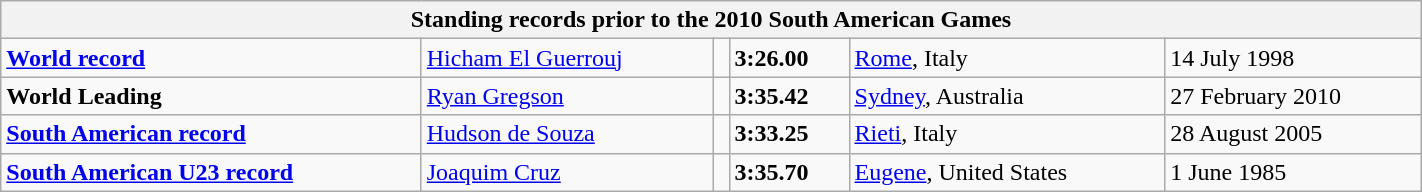<table class="wikitable" width=75%>
<tr>
<th colspan="6">Standing records prior to the 2010 South American Games</th>
</tr>
<tr>
<td><strong><a href='#'>World record</a></strong></td>
<td><a href='#'>Hicham El Guerrouj</a></td>
<td align=left></td>
<td><strong>3:26.00</strong></td>
<td><a href='#'>Rome</a>, Italy</td>
<td>14 July 1998</td>
</tr>
<tr>
<td><strong>World Leading</strong></td>
<td><a href='#'>Ryan Gregson</a></td>
<td align=left></td>
<td><strong>3:35.42</strong></td>
<td><a href='#'>Sydney</a>, Australia</td>
<td>27 February 2010</td>
</tr>
<tr>
<td><strong><a href='#'>South American record</a></strong></td>
<td><a href='#'>Hudson de Souza</a></td>
<td align=left></td>
<td><strong>3:33.25</strong></td>
<td><a href='#'>Rieti</a>, Italy</td>
<td>28 August 2005</td>
</tr>
<tr>
<td><strong><a href='#'>South American U23 record</a></strong></td>
<td><a href='#'>Joaquim Cruz</a></td>
<td align=left></td>
<td><strong>3:35.70</strong></td>
<td><a href='#'>Eugene</a>, United States</td>
<td>1 June 1985</td>
</tr>
</table>
